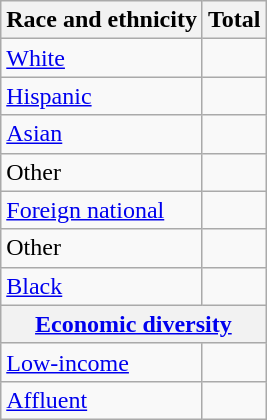<table class="wikitable floatright sortable collapsible"; text-align:right; font-size:80%;">
<tr>
<th>Race and ethnicity</th>
<th colspan="2" data-sort-type=number>Total</th>
</tr>
<tr>
<td><a href='#'>White</a></td>
<td align=right></td>
</tr>
<tr>
<td><a href='#'>Hispanic</a></td>
<td align=right></td>
</tr>
<tr>
<td><a href='#'>Asian</a></td>
<td align=right></td>
</tr>
<tr>
<td>Other</td>
<td align=right></td>
</tr>
<tr>
<td><a href='#'>Foreign national</a></td>
<td align=right></td>
</tr>
<tr>
<td>Other</td>
<td align=right></td>
</tr>
<tr>
<td><a href='#'>Black</a></td>
<td align=right></td>
</tr>
<tr>
<th colspan="4" data-sort-type=number><a href='#'>Economic diversity</a></th>
</tr>
<tr>
<td><a href='#'>Low-income</a></td>
<td align=right></td>
</tr>
<tr>
<td><a href='#'>Affluent</a></td>
<td align=right></td>
</tr>
</table>
